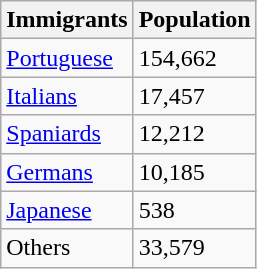<table class="wikitable sortable">
<tr>
<th>Immigrants</th>
<th>Population</th>
</tr>
<tr>
<td> <a href='#'>Portuguese</a></td>
<td>154,662</td>
</tr>
<tr>
<td> <a href='#'>Italians</a></td>
<td>17,457</td>
</tr>
<tr>
<td> <a href='#'>Spaniards</a></td>
<td>12,212</td>
</tr>
<tr>
<td> <a href='#'>Germans</a></td>
<td>10,185</td>
</tr>
<tr>
<td> <a href='#'>Japanese</a></td>
<td>538</td>
</tr>
<tr>
<td>Others</td>
<td>33,579</td>
</tr>
</table>
